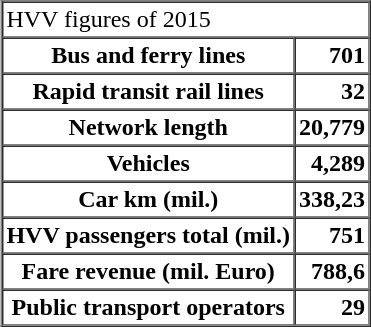<table border="1" cellpadding="2" cellspacing="0" align="right">
<tr>
<td colspan="2">HVV figures of 2015</td>
</tr>
<tr>
<th>Bus and ferry lines</th>
<th align="right">701</th>
</tr>
<tr>
<th>Rapid transit rail lines</th>
<th align="right">32</th>
</tr>
<tr>
<th>Network length</th>
<th align="right">20,779</th>
</tr>
<tr>
<th>Vehicles</th>
<th align="right">4,289</th>
</tr>
<tr>
<th>Car km (mil.)</th>
<th align="right">338,23</th>
</tr>
<tr>
<th>HVV passengers total (mil.)</th>
<th align="right">751</th>
</tr>
<tr>
<th>Fare revenue (mil. Euro)</th>
<th align="right">788,6</th>
</tr>
<tr>
<th>Public transport operators</th>
<th align="right">29</th>
</tr>
</table>
